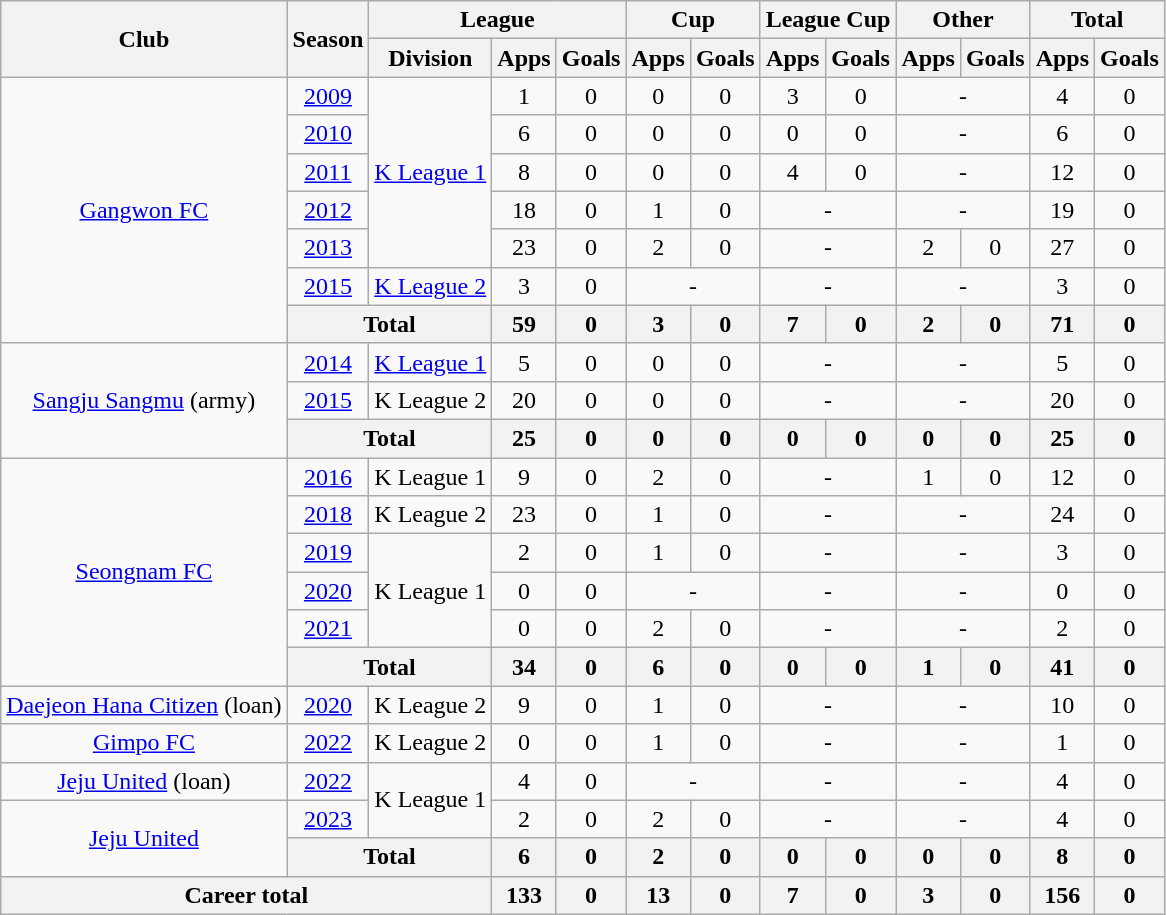<table class="wikitable" style="text-align:center;">
<tr>
<th rowspan=2>Club</th>
<th rowspan=2>Season</th>
<th colspan=3>League</th>
<th colspan=2>Cup</th>
<th colspan=2>League Cup</th>
<th colspan=2>Other</th>
<th colspan=2>Total</th>
</tr>
<tr>
<th>Division</th>
<th>Apps</th>
<th>Goals</th>
<th>Apps</th>
<th>Goals</th>
<th>Apps</th>
<th>Goals</th>
<th>Apps</th>
<th>Goals</th>
<th>Apps</th>
<th>Goals</th>
</tr>
<tr>
<td rowspan=7><a href='#'>Gangwon FC</a></td>
<td><a href='#'>2009</a></td>
<td rowspan=5><a href='#'>K League 1</a></td>
<td>1</td>
<td>0</td>
<td>0</td>
<td>0</td>
<td>3</td>
<td>0</td>
<td colspan=2>-</td>
<td>4</td>
<td>0</td>
</tr>
<tr>
<td><a href='#'>2010</a></td>
<td>6</td>
<td>0</td>
<td>0</td>
<td>0</td>
<td>0</td>
<td>0</td>
<td colspan=2>-</td>
<td>6</td>
<td>0</td>
</tr>
<tr>
<td><a href='#'>2011</a></td>
<td>8</td>
<td>0</td>
<td>0</td>
<td>0</td>
<td>4</td>
<td>0</td>
<td colspan=2>-</td>
<td>12</td>
<td>0</td>
</tr>
<tr>
<td><a href='#'>2012</a></td>
<td>18</td>
<td>0</td>
<td>1</td>
<td>0</td>
<td colspan=2>-</td>
<td colspan=2>-</td>
<td>19</td>
<td>0</td>
</tr>
<tr>
<td><a href='#'>2013</a></td>
<td>23</td>
<td>0</td>
<td>2</td>
<td>0</td>
<td colspan=2>-</td>
<td>2</td>
<td>0</td>
<td>27</td>
<td>0</td>
</tr>
<tr>
<td><a href='#'>2015</a></td>
<td><a href='#'>K League 2</a></td>
<td>3</td>
<td>0</td>
<td colspan=2>-</td>
<td colspan=2>-</td>
<td colspan=2>-</td>
<td>3</td>
<td>0</td>
</tr>
<tr>
<th colspan=2>Total</th>
<th>59</th>
<th>0</th>
<th>3</th>
<th>0</th>
<th>7</th>
<th>0</th>
<th>2</th>
<th>0</th>
<th>71</th>
<th>0</th>
</tr>
<tr>
<td rowspan=3><a href='#'>Sangju Sangmu</a> (army)</td>
<td><a href='#'>2014</a></td>
<td><a href='#'>K League 1</a></td>
<td>5</td>
<td>0</td>
<td>0</td>
<td>0</td>
<td colspan=2>-</td>
<td colspan=2>-</td>
<td>5</td>
<td>0</td>
</tr>
<tr>
<td><a href='#'>2015</a></td>
<td>K League 2</td>
<td>20</td>
<td>0</td>
<td>0</td>
<td>0</td>
<td colspan=2>-</td>
<td colspan=2>-</td>
<td>20</td>
<td>0</td>
</tr>
<tr>
<th colspan=2>Total</th>
<th>25</th>
<th>0</th>
<th>0</th>
<th>0</th>
<th>0</th>
<th>0</th>
<th>0</th>
<th>0</th>
<th>25</th>
<th>0</th>
</tr>
<tr>
<td rowspan=6><a href='#'>Seongnam FC</a></td>
<td><a href='#'>2016</a></td>
<td>K League 1</td>
<td>9</td>
<td>0</td>
<td>2</td>
<td>0</td>
<td colspan=2>-</td>
<td>1</td>
<td>0</td>
<td>12</td>
<td>0</td>
</tr>
<tr>
<td><a href='#'>2018</a></td>
<td>K League 2</td>
<td>23</td>
<td>0</td>
<td>1</td>
<td>0</td>
<td colspan=2>-</td>
<td colspan=2>-</td>
<td>24</td>
<td>0</td>
</tr>
<tr>
<td><a href='#'>2019</a></td>
<td rowspan=3>K League 1</td>
<td>2</td>
<td>0</td>
<td>1</td>
<td>0</td>
<td colspan=2>-</td>
<td colspan=2>-</td>
<td>3</td>
<td>0</td>
</tr>
<tr>
<td><a href='#'>2020</a></td>
<td>0</td>
<td>0</td>
<td colspan=2>-</td>
<td colspan=2>-</td>
<td colspan=2>-</td>
<td>0</td>
<td>0</td>
</tr>
<tr>
<td><a href='#'>2021</a></td>
<td>0</td>
<td>0</td>
<td>2</td>
<td>0</td>
<td colspan=2>-</td>
<td colspan=2>-</td>
<td>2</td>
<td>0</td>
</tr>
<tr>
<th colspan=2>Total</th>
<th>34</th>
<th>0</th>
<th>6</th>
<th>0</th>
<th>0</th>
<th>0</th>
<th>1</th>
<th>0</th>
<th>41</th>
<th>0</th>
</tr>
<tr>
<td><a href='#'>Daejeon Hana Citizen</a> (loan)</td>
<td><a href='#'>2020</a></td>
<td>K League 2</td>
<td>9</td>
<td>0</td>
<td>1</td>
<td>0</td>
<td colspan=2>-</td>
<td colspan=2>-</td>
<td>10</td>
<td>0</td>
</tr>
<tr>
<td><a href='#'>Gimpo FC</a></td>
<td><a href='#'>2022</a></td>
<td>K League 2</td>
<td>0</td>
<td>0</td>
<td>1</td>
<td>0</td>
<td colspan=2>-</td>
<td colspan=2>-</td>
<td>1</td>
<td>0</td>
</tr>
<tr>
<td><a href='#'>Jeju United</a> (loan)</td>
<td><a href='#'>2022</a></td>
<td rowspan=2>K League 1</td>
<td>4</td>
<td>0</td>
<td colspan=2>-</td>
<td colspan=2>-</td>
<td colspan=2>-</td>
<td>4</td>
<td>0</td>
</tr>
<tr>
<td rowspan=2><a href='#'>Jeju United</a></td>
<td><a href='#'>2023</a></td>
<td>2</td>
<td>0</td>
<td>2</td>
<td>0</td>
<td colspan=2>-</td>
<td colspan=2>-</td>
<td>4</td>
<td>0</td>
</tr>
<tr>
<th colspan=2>Total</th>
<th>6</th>
<th>0</th>
<th>2</th>
<th>0</th>
<th>0</th>
<th>0</th>
<th>0</th>
<th>0</th>
<th>8</th>
<th>0</th>
</tr>
<tr>
<th colspan=3>Career total</th>
<th>133</th>
<th>0</th>
<th>13</th>
<th>0</th>
<th>7</th>
<th>0</th>
<th>3</th>
<th>0</th>
<th>156</th>
<th>0</th>
</tr>
</table>
